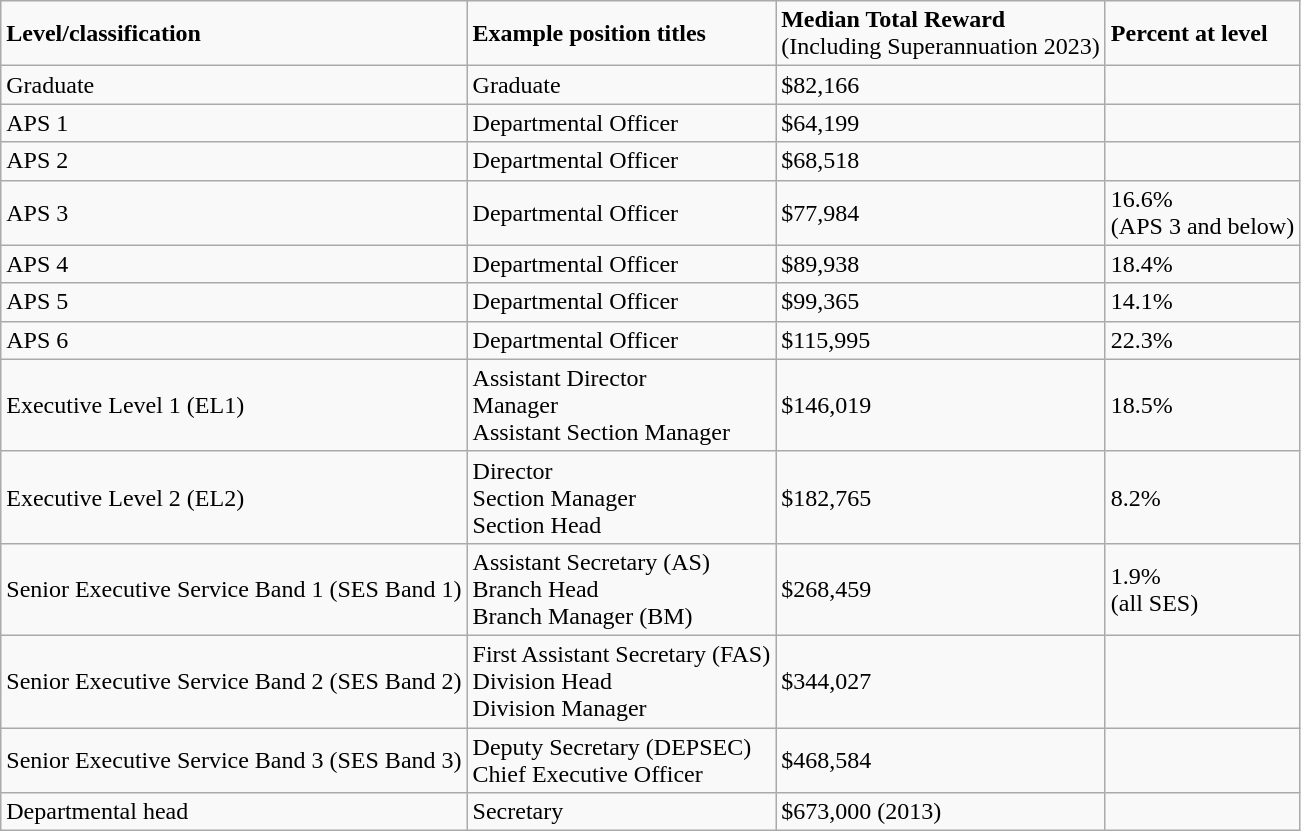<table class="wikitable">
<tr>
<td><strong>Level/classification</strong></td>
<td><strong>Example position titles</strong></td>
<td><strong>Median Total Reward</strong><br> (Including Superannuation 2023)</td>
<td><strong>Percent at level</strong> </td>
</tr>
<tr>
<td>Graduate</td>
<td>Graduate</td>
<td>$82,166</td>
<td></td>
</tr>
<tr>
<td>APS 1</td>
<td>Departmental Officer</td>
<td>$64,199</td>
<td></td>
</tr>
<tr>
<td>APS 2</td>
<td>Departmental Officer</td>
<td>$68,518</td>
<td></td>
</tr>
<tr>
<td>APS 3</td>
<td>Departmental Officer</td>
<td>$77,984</td>
<td>16.6% <br> (APS 3 and below)</td>
</tr>
<tr>
<td>APS 4</td>
<td>Departmental Officer</td>
<td>$89,938</td>
<td>18.4%</td>
</tr>
<tr>
<td>APS 5</td>
<td>Departmental Officer</td>
<td>$99,365</td>
<td>14.1%</td>
</tr>
<tr>
<td>APS 6</td>
<td>Departmental Officer</td>
<td>$115,995</td>
<td>22.3%</td>
</tr>
<tr>
<td>Executive Level 1 (EL1)</td>
<td>Assistant Director <br> Manager <br>Assistant Section Manager</td>
<td>$146,019</td>
<td>18.5%</td>
</tr>
<tr>
<td>Executive Level 2 (EL2)</td>
<td>Director <br> Section Manager <br>Section Head</td>
<td>$182,765</td>
<td>8.2%</td>
</tr>
<tr>
<td>Senior Executive Service Band 1 (SES Band 1)</td>
<td>Assistant Secretary (AS) <br>Branch Head <br>Branch Manager (BM)</td>
<td>$268,459</td>
<td>1.9% <br> (all SES)</td>
</tr>
<tr>
<td>Senior Executive Service Band 2 (SES Band 2)</td>
<td>First Assistant Secretary (FAS) <br>Division Head <br>Division Manager</td>
<td>$344,027</td>
<td></td>
</tr>
<tr>
<td>Senior Executive Service Band 3 (SES Band 3)</td>
<td>Deputy Secretary (DEPSEC) <br>Chief Executive Officer</td>
<td>$468,584</td>
<td></td>
</tr>
<tr>
<td>Departmental head</td>
<td>Secretary</td>
<td>$673,000 (2013)</td>
</tr>
</table>
